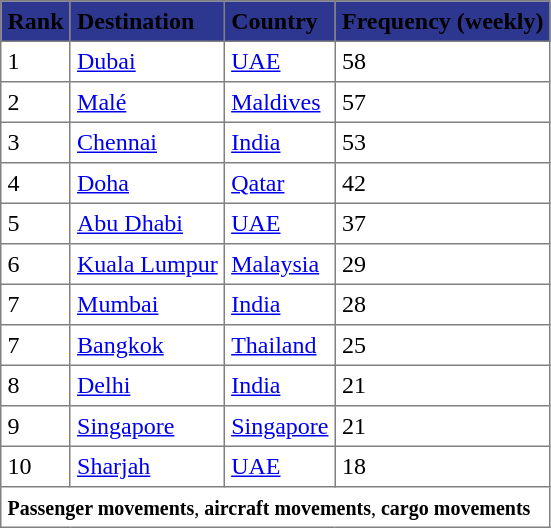<table class="toccolours sortable" border="1" cellpadding="4" style="border-collapse:collapse;text-align:left; margin-top:8px;">
<tr style="background:#2E378F;padding:5px;">
<th><span>Rank</span></th>
<th class="unsortable"><span>Destination</span></th>
<th><span>Country</span></th>
<th><span>Frequency (weekly)</span></th>
</tr>
<tr>
<td>1</td>
<td><a href='#'>Dubai</a></td>
<td> <a href='#'>UAE</a></td>
<td>58</td>
</tr>
<tr>
<td>2</td>
<td><a href='#'>Malé</a></td>
<td> <a href='#'>Maldives</a></td>
<td>57</td>
</tr>
<tr>
<td>3</td>
<td><a href='#'>Chennai</a></td>
<td> <a href='#'>India</a></td>
<td>53</td>
</tr>
<tr>
<td>4</td>
<td><a href='#'>Doha</a></td>
<td> <a href='#'>Qatar</a></td>
<td>42</td>
</tr>
<tr>
<td>5</td>
<td><a href='#'>Abu Dhabi</a></td>
<td> <a href='#'>UAE</a></td>
<td>37</td>
</tr>
<tr>
<td>6</td>
<td><a href='#'>Kuala Lumpur</a></td>
<td> <a href='#'>Malaysia</a></td>
<td>29</td>
</tr>
<tr>
<td>7</td>
<td><a href='#'>Mumbai</a></td>
<td> <a href='#'>India</a></td>
<td>28</td>
</tr>
<tr>
<td>7</td>
<td><a href='#'>Bangkok</a></td>
<td> <a href='#'>Thailand</a></td>
<td>25</td>
</tr>
<tr>
<td>8</td>
<td><a href='#'>Delhi</a></td>
<td> <a href='#'>India</a></td>
<td>21</td>
</tr>
<tr>
<td>9</td>
<td><a href='#'>Singapore</a></td>
<td> <a href='#'>Singapore</a></td>
<td>21</td>
</tr>
<tr>
<td>10</td>
<td><a href='#'>Sharjah</a></td>
<td> <a href='#'>UAE</a></td>
<td>18</td>
</tr>
<tr>
<td colspan="4" align="left"><small><strong>Passenger movements</strong>, <strong>aircraft movements</strong>, <strong>cargo movements</strong></small></td>
</tr>
</table>
